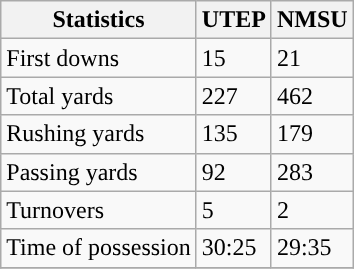<table class="wikitable">
<tr>
<th>Statistics</th>
<th>UTEP</th>
<th>NMSU</th>
</tr>
<tr>
<td>First downs</td>
<td>15</td>
<td>21</td>
</tr>
<tr>
<td>Total yards</td>
<td>227</td>
<td>462</td>
</tr>
<tr>
<td>Rushing yards</td>
<td>135</td>
<td>179</td>
</tr>
<tr>
<td>Passing yards</td>
<td>92</td>
<td>283</td>
</tr>
<tr>
<td>Turnovers</td>
<td>5</td>
<td>2</td>
</tr>
<tr>
<td>Time of possession</td>
<td>30:25</td>
<td>29:35</td>
</tr>
<tr>
</tr>
</table>
